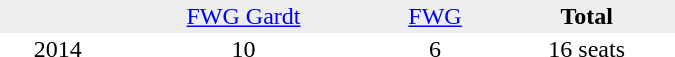<table border="0" cellpadding="2" cellspacing="0" width="450">
<tr bgcolor="#eeeeee" align="center">
<td></td>
<td><a href='#'>FWG Gardt</a></td>
<td><a href='#'>FWG</a></td>
<td><strong>Total</strong></td>
</tr>
<tr align="center">
<td>2014</td>
<td>10</td>
<td>6</td>
<td>16 seats</td>
</tr>
</table>
